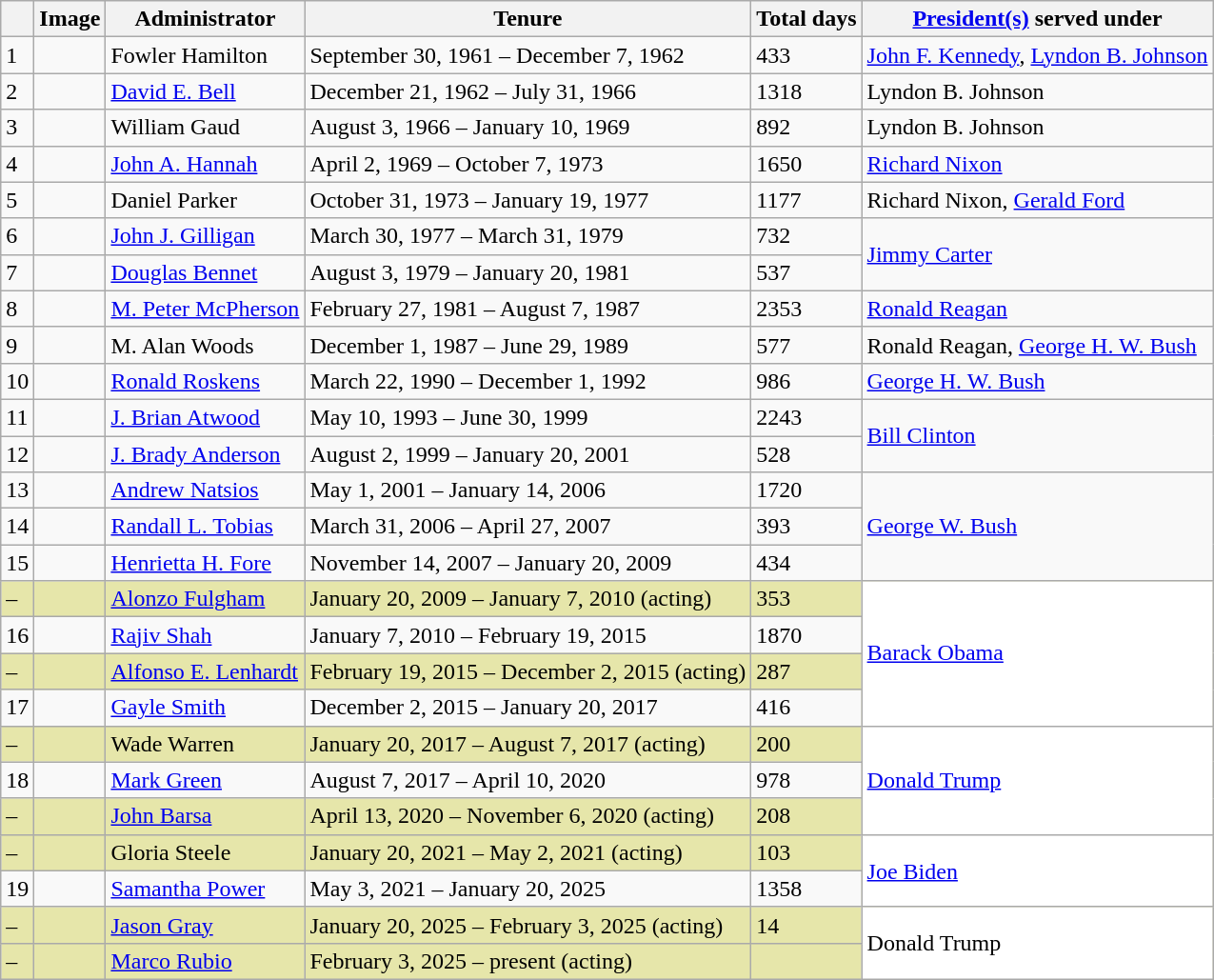<table class="wikitable">
<tr>
<th></th>
<th>Image</th>
<th>Administrator</th>
<th>Tenure</th>
<th>Total days</th>
<th><a href='#'>President(s)</a> served under</th>
</tr>
<tr>
<td>1</td>
<td></td>
<td>Fowler Hamilton</td>
<td>September 30, 1961 – December 7, 1962</td>
<td>433</td>
<td><a href='#'>John F. Kennedy</a>, <a href='#'>Lyndon B. Johnson</a></td>
</tr>
<tr>
<td>2</td>
<td></td>
<td><a href='#'>David E. Bell</a></td>
<td>December 21, 1962 – July 31, 1966</td>
<td>1318</td>
<td>Lyndon B. Johnson</td>
</tr>
<tr>
<td>3</td>
<td></td>
<td>William Gaud</td>
<td>August 3, 1966 – January 10, 1969</td>
<td>892</td>
<td>Lyndon B. Johnson</td>
</tr>
<tr>
<td>4</td>
<td></td>
<td><a href='#'>John A. Hannah</a></td>
<td>April 2, 1969 – October 7, 1973</td>
<td>1650</td>
<td><a href='#'>Richard Nixon</a></td>
</tr>
<tr>
<td>5</td>
<td></td>
<td>Daniel Parker</td>
<td>October 31, 1973 – January 19, 1977</td>
<td>1177</td>
<td>Richard Nixon, <a href='#'>Gerald Ford</a></td>
</tr>
<tr>
<td>6</td>
<td></td>
<td><a href='#'>John J. Gilligan</a></td>
<td>March 30, 1977 – March 31, 1979</td>
<td>732</td>
<td rowspan=2><a href='#'>Jimmy Carter</a></td>
</tr>
<tr>
<td>7</td>
<td></td>
<td><a href='#'>Douglas Bennet</a></td>
<td>August 3, 1979 – January 20, 1981</td>
<td>537</td>
</tr>
<tr>
<td>8</td>
<td></td>
<td><a href='#'>M. Peter McPherson</a></td>
<td>February 27, 1981 – August 7, 1987</td>
<td>2353</td>
<td><a href='#'>Ronald Reagan</a></td>
</tr>
<tr>
<td>9</td>
<td></td>
<td>M. Alan Woods</td>
<td>December 1, 1987 – June 29, 1989</td>
<td>577</td>
<td>Ronald Reagan, <a href='#'>George H. W. Bush</a></td>
</tr>
<tr>
<td>10</td>
<td></td>
<td><a href='#'>Ronald Roskens</a></td>
<td>March 22, 1990 – December 1, 1992</td>
<td>986</td>
<td><a href='#'>George H. W. Bush</a></td>
</tr>
<tr>
<td>11</td>
<td></td>
<td><a href='#'>J. Brian Atwood</a></td>
<td>May 10, 1993 – June 30, 1999</td>
<td>2243</td>
<td rowspan=2><a href='#'>Bill Clinton</a></td>
</tr>
<tr>
<td>12</td>
<td></td>
<td><a href='#'>J. Brady Anderson</a></td>
<td>August 2, 1999 – January 20, 2001</td>
<td>528</td>
</tr>
<tr>
<td>13</td>
<td></td>
<td><a href='#'>Andrew Natsios</a></td>
<td>May 1, 2001 – January 14, 2006</td>
<td>1720</td>
<td rowspan=3><a href='#'>George W. Bush</a></td>
</tr>
<tr>
<td>14</td>
<td></td>
<td><a href='#'>Randall L. Tobias</a></td>
<td>March 31, 2006 – April 27, 2007</td>
<td>393</td>
</tr>
<tr>
<td>15</td>
<td></td>
<td><a href='#'>Henrietta H. Fore</a></td>
<td>November 14, 2007 – January 20, 2009</td>
<td>434</td>
</tr>
<tr bgcolor="#e6e6aa">
<td>–</td>
<td></td>
<td><a href='#'>Alonzo Fulgham</a></td>
<td>January 20, 2009 – January 7, 2010 (acting)</td>
<td>353</td>
<td rowspan=4 bgcolor="#ffffff"><a href='#'>Barack Obama</a></td>
</tr>
<tr>
<td>16</td>
<td></td>
<td><a href='#'>Rajiv Shah</a></td>
<td>January 7, 2010 – February 19, 2015</td>
<td>1870</td>
</tr>
<tr bgcolor="#e6e6aa">
<td>–</td>
<td></td>
<td><a href='#'>Alfonso E. Lenhardt</a></td>
<td>February 19, 2015 – December 2, 2015 (acting)</td>
<td>287</td>
</tr>
<tr>
<td>17</td>
<td></td>
<td><a href='#'>Gayle Smith</a></td>
<td>December 2, 2015 – January 20, 2017</td>
<td>416</td>
</tr>
<tr bgcolor="#e6e6aa">
<td>–</td>
<td></td>
<td>Wade Warren</td>
<td>January 20, 2017 – August 7, 2017 (acting)</td>
<td>200</td>
<td rowspan="3" bgcolor="#ffffff"><a href='#'>Donald Trump</a></td>
</tr>
<tr>
<td>18</td>
<td></td>
<td><a href='#'>Mark Green</a></td>
<td>August 7, 2017 – April 10, 2020</td>
<td>978</td>
</tr>
<tr bgcolor="#e6e6aa">
<td>–</td>
<td></td>
<td><a href='#'>John Barsa</a></td>
<td>April 13, 2020 – November 6, 2020 (acting)</td>
<td>208</td>
</tr>
<tr bgcolor="#e6e6aa">
<td>–</td>
<td></td>
<td>Gloria Steele</td>
<td>January 20, 2021 – May 2, 2021 (acting)</td>
<td>103</td>
<td rowspan="2" bgcolor="#ffffff"><a href='#'>Joe Biden</a></td>
</tr>
<tr>
<td>19</td>
<td></td>
<td><a href='#'>Samantha Power</a></td>
<td>May 3, 2021 – January 20, 2025</td>
<td>1358</td>
</tr>
<tr bgcolor="#e6e6aa">
<td>–</td>
<td></td>
<td><a href='#'>Jason Gray</a></td>
<td>January 20, 2025 – February 3, 2025 (acting)</td>
<td>14</td>
<td rowspan="2" bgcolor="#ffffff">Donald Trump</td>
</tr>
<tr bgcolor="#e6e6aa">
<td>–</td>
<td></td>
<td><a href='#'>Marco Rubio</a></td>
<td>February 3, 2025 – present (acting)</td>
<td></td>
</tr>
</table>
